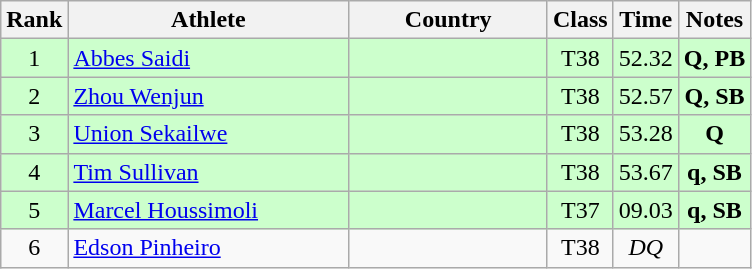<table class="wikitable sortable" style="text-align:center">
<tr>
<th>Rank</th>
<th style="width:180px">Athlete</th>
<th style="width:125px">Country</th>
<th>Class</th>
<th>Time</th>
<th>Notes</th>
</tr>
<tr style="background:#cfc;">
<td>1</td>
<td style="text-align:left;"><a href='#'>Abbes Saidi</a></td>
<td style="text-align:left;"></td>
<td>T38</td>
<td>52.32</td>
<td><strong>Q, PB</strong></td>
</tr>
<tr style="background:#cfc;">
<td>2</td>
<td style="text-align:left;"><a href='#'>Zhou Wenjun</a></td>
<td style="text-align:left;"></td>
<td>T38</td>
<td>52.57</td>
<td><strong>Q, SB</strong></td>
</tr>
<tr style="background:#cfc;">
<td>3</td>
<td style="text-align:left;"><a href='#'>Union Sekailwe</a></td>
<td style="text-align:left;"></td>
<td>T38</td>
<td>53.28</td>
<td><strong>Q</strong></td>
</tr>
<tr style="background:#cfc;">
<td>4</td>
<td style="text-align:left;"><a href='#'>Tim Sullivan</a></td>
<td style="text-align:left;"></td>
<td>T38</td>
<td>53.67</td>
<td><strong>q, SB</strong></td>
</tr>
<tr style="background:#cfc;">
<td>5</td>
<td style="text-align:left;"><a href='#'>Marcel Houssimoli</a></td>
<td style="text-align:left;"></td>
<td>T37</td>
<td>09.03</td>
<td><strong>q, SB</strong></td>
</tr>
<tr>
<td>6</td>
<td style="text-align:left;"><a href='#'>Edson Pinheiro</a></td>
<td style="text-align:left;"></td>
<td>T38</td>
<td><em>DQ</em></td>
<td></td>
</tr>
</table>
